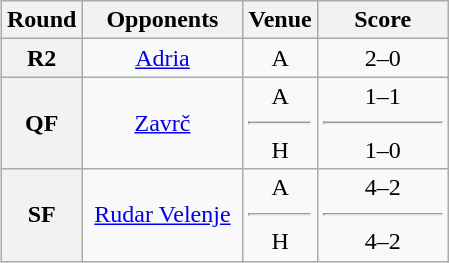<table class="wikitable plainrowheaders" style="text-align:center;margin-left:1em;float:right">
<tr>
<th scope="col" style="width:25px">Round</th>
<th scope="col" style="width:100px">Opponents</th>
<th scope="col" style="width:25px">Venue</th>
<th scope="col" style="width:80px">Score</th>
</tr>
<tr>
<th scope=row style="text-align:center">R2</th>
<td><a href='#'>Adria</a></td>
<td>A</td>
<td>2–0</td>
</tr>
<tr>
<th scope=row style="text-align:center">QF</th>
<td><a href='#'>Zavrč</a></td>
<td>A<hr>H</td>
<td>1–1<hr>1–0</td>
</tr>
<tr>
<th scope=row style="text-align:center">SF</th>
<td><a href='#'>Rudar Velenje</a></td>
<td>A<hr>H</td>
<td>4–2<hr>4–2</td>
</tr>
</table>
